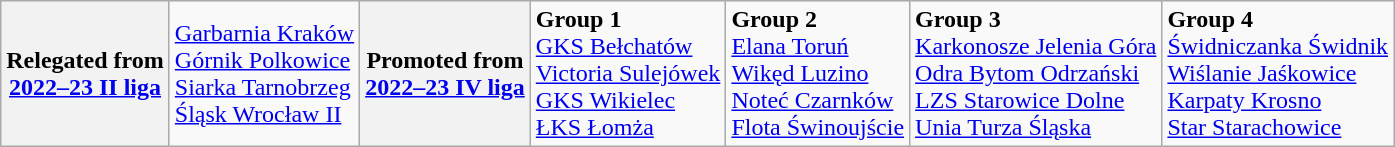<table class="wikitable">
<tr>
<th>Relegated from<br><a href='#'>2022–23 II liga</a></th>
<td> <a href='#'>Garbarnia Kraków</a><br> <a href='#'>Górnik Polkowice</a><br> <a href='#'>Siarka Tarnobrzeg</a><br> <a href='#'>Śląsk Wrocław II</a></td>
<th>Promoted from<br><a href='#'>2022–23 IV liga</a></th>
<td><strong>Group 1</strong><br> <a href='#'>GKS Bełchatów</a><br> <a href='#'>Victoria Sulejówek</a><br> <a href='#'>GKS Wikielec</a><br> <a href='#'>ŁKS Łomża</a></td>
<td><strong>Group 2</strong><br> <a href='#'>Elana Toruń</a><br> <a href='#'>Wikęd Luzino</a><br> <a href='#'>Noteć Czarnków</a><br> <a href='#'>Flota Świnoujście</a></td>
<td><strong>Group 3</strong><br> <a href='#'>Karkonosze Jelenia Góra</a><br> <a href='#'>Odra Bytom Odrzański</a><br> <a href='#'>LZS Starowice Dolne</a><br> <a href='#'>Unia Turza Śląska</a></td>
<td><strong>Group 4</strong><br><a href='#'>Świdniczanka Świdnik</a><br> <a href='#'>Wiślanie Jaśkowice</a><br> <a href='#'>Karpaty Krosno</a><br> <a href='#'>Star Starachowice</a></td>
</tr>
</table>
